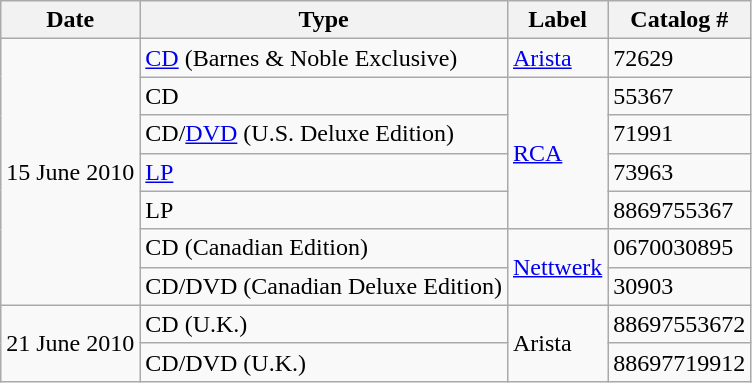<table class="wikitable">
<tr>
<th>Date</th>
<th>Type</th>
<th>Label</th>
<th>Catalog #</th>
</tr>
<tr>
<td rowspan="7">15 June 2010</td>
<td><a href='#'>CD</a> (Barnes & Noble Exclusive)</td>
<td><a href='#'>Arista</a></td>
<td>72629</td>
</tr>
<tr>
<td>CD</td>
<td rowspan="4"><a href='#'>RCA</a></td>
<td>55367</td>
</tr>
<tr>
<td>CD/<a href='#'>DVD</a> (U.S. Deluxe Edition)</td>
<td>71991</td>
</tr>
<tr>
<td><a href='#'>LP</a></td>
<td>73963</td>
</tr>
<tr>
<td>LP</td>
<td>8869755367</td>
</tr>
<tr>
<td>CD (Canadian Edition)</td>
<td rowspan="2"><a href='#'>Nettwerk</a></td>
<td>0670030895</td>
</tr>
<tr>
<td>CD/DVD (Canadian Deluxe Edition)</td>
<td>30903</td>
</tr>
<tr>
<td rowspan="2">21 June 2010</td>
<td>CD (U.K.)</td>
<td rowspan="2">Arista</td>
<td>88697553672</td>
</tr>
<tr>
<td>CD/DVD (U.K.)</td>
<td>88697719912</td>
</tr>
</table>
